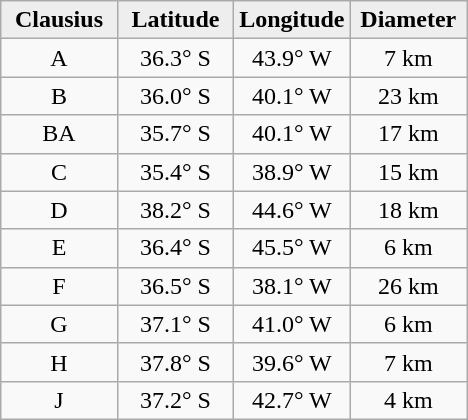<table class="wikitable">
<tr>
<th width="25%" style="background:#eeeeee;">Clausius</th>
<th width="25%" style="background:#eeeeee;">Latitude</th>
<th width="25%" style="background:#eeeeee;">Longitude</th>
<th width="25%" style="background:#eeeeee;">Diameter</th>
</tr>
<tr>
<td align="center">A</td>
<td align="center">36.3° S</td>
<td align="center">43.9° W</td>
<td align="center">7 km</td>
</tr>
<tr>
<td align="center">B</td>
<td align="center">36.0° S</td>
<td align="center">40.1° W</td>
<td align="center">23 km</td>
</tr>
<tr>
<td align="center">BA</td>
<td align="center">35.7° S</td>
<td align="center">40.1° W</td>
<td align="center">17 km</td>
</tr>
<tr>
<td align="center">C</td>
<td align="center">35.4° S</td>
<td align="center">38.9° W</td>
<td align="center">15 km</td>
</tr>
<tr>
<td align="center">D</td>
<td align="center">38.2° S</td>
<td align="center">44.6° W</td>
<td align="center">18 km</td>
</tr>
<tr>
<td align="center">E</td>
<td align="center">36.4° S</td>
<td align="center">45.5° W</td>
<td align="center">6 km</td>
</tr>
<tr>
<td align="center">F</td>
<td align="center">36.5° S</td>
<td align="center">38.1° W</td>
<td align="center">26 km</td>
</tr>
<tr>
<td align="center">G</td>
<td align="center">37.1° S</td>
<td align="center">41.0° W</td>
<td align="center">6 km</td>
</tr>
<tr>
<td align="center">H</td>
<td align="center">37.8° S</td>
<td align="center">39.6° W</td>
<td align="center">7 km</td>
</tr>
<tr>
<td align="center">J</td>
<td align="center">37.2° S</td>
<td align="center">42.7° W</td>
<td align="center">4 km</td>
</tr>
</table>
